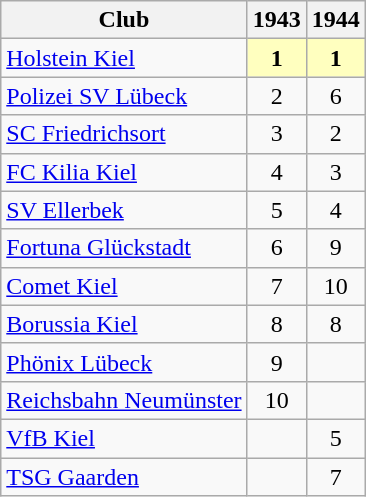<table class="wikitable">
<tr>
<th>Club</th>
<th>1943</th>
<th>1944</th>
</tr>
<tr align="center">
<td align="left"><a href='#'>Holstein Kiel</a></td>
<td bgcolor="#ffffbf"><strong>1</strong></td>
<td bgcolor="#ffffbf"><strong>1</strong></td>
</tr>
<tr align="center">
<td align="left"><a href='#'>Polizei SV Lübeck</a></td>
<td>2</td>
<td>6</td>
</tr>
<tr align="center">
<td align="left"><a href='#'>SC Friedrichsort</a></td>
<td>3</td>
<td>2</td>
</tr>
<tr align="center">
<td align="left"><a href='#'>FC Kilia Kiel</a></td>
<td>4</td>
<td>3</td>
</tr>
<tr align="center">
<td align="left"><a href='#'>SV Ellerbek</a></td>
<td>5</td>
<td>4</td>
</tr>
<tr align="center">
<td align="left"><a href='#'>Fortuna Glückstadt</a></td>
<td>6</td>
<td>9</td>
</tr>
<tr align="center">
<td align="left"><a href='#'>Comet Kiel</a></td>
<td>7</td>
<td>10</td>
</tr>
<tr align="center">
<td align="left"><a href='#'>Borussia Kiel</a></td>
<td>8</td>
<td>8</td>
</tr>
<tr align="center">
<td align="left"><a href='#'>Phönix Lübeck</a></td>
<td>9</td>
<td></td>
</tr>
<tr align="center">
<td align="left"><a href='#'>Reichsbahn Neumünster</a></td>
<td>10</td>
<td></td>
</tr>
<tr align="center">
<td align="left"><a href='#'>VfB Kiel</a></td>
<td></td>
<td>5</td>
</tr>
<tr align="center">
<td align="left"><a href='#'>TSG Gaarden</a></td>
<td></td>
<td>7</td>
</tr>
</table>
